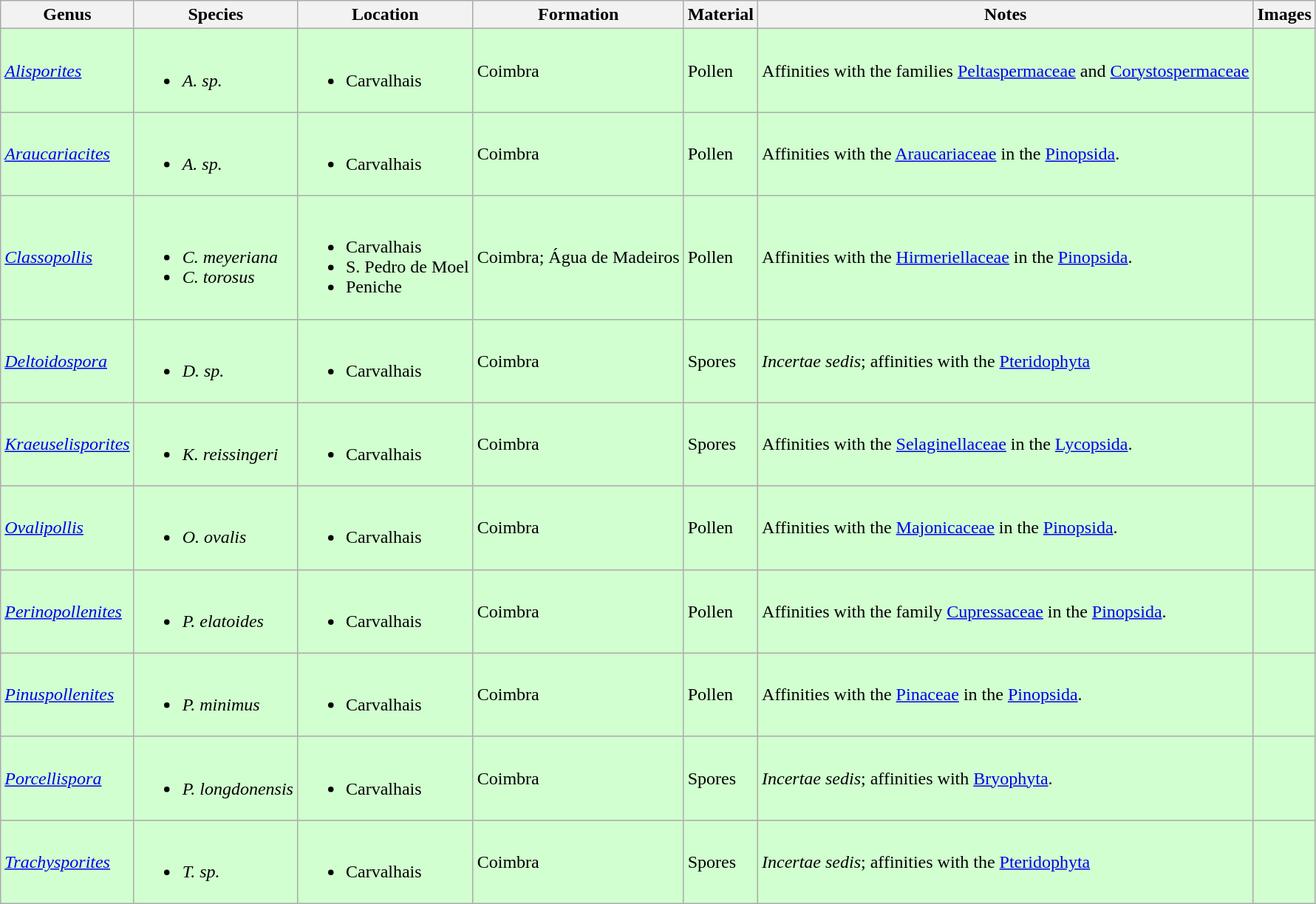<table class="wikitable">
<tr>
<th>Genus</th>
<th>Species</th>
<th>Location</th>
<th>Formation</th>
<th>Material</th>
<th>Notes</th>
<th>Images</th>
</tr>
<tr>
<td style="background:#D1FFCF;"><em><a href='#'>Alisporites</a></em></td>
<td style="background:#D1FFCF;"><br><ul><li><em>A. sp.</em></li></ul></td>
<td style="background:#D1FFCF;"><br><ul><li>Carvalhais</li></ul></td>
<td style="background:#D1FFCF;">Coimbra</td>
<td style="background:#D1FFCF;">Pollen</td>
<td style="background:#D1FFCF;">Affinities with the families <a href='#'>Peltaspermaceae</a> and <a href='#'>Corystospermaceae</a></td>
<td style="background:#D1FFCF;"></td>
</tr>
<tr>
<td style="background:#D1FFCF;"><em><a href='#'>Araucariacites</a></em></td>
<td style="background:#D1FFCF;"><br><ul><li><em>A. sp.</em></li></ul></td>
<td style="background:#D1FFCF;"><br><ul><li>Carvalhais</li></ul></td>
<td style="background:#D1FFCF;">Coimbra</td>
<td style="background:#D1FFCF;">Pollen</td>
<td style="background:#D1FFCF;">Affinities with the <a href='#'>Araucariaceae</a> in the <a href='#'>Pinopsida</a>.</td>
<td style="background:#D1FFCF;"></td>
</tr>
<tr>
<td style="background:#D1FFCF;"><em><a href='#'>Classopollis</a></em><em></em></td>
<td style="background:#D1FFCF;"><br><ul><li><em>C. meyeriana</em></li><li><em>C. torosus</em></li></ul></td>
<td style="background:#D1FFCF;"><br><ul><li>Carvalhais</li><li>S. Pedro de Moel</li><li>Peniche</li></ul></td>
<td style="background:#D1FFCF;">Coimbra; Água de Madeiros</td>
<td style="background:#D1FFCF;">Pollen</td>
<td style="background:#D1FFCF;">Affinities with the <a href='#'>Hirmeriellaceae</a> in the <a href='#'>Pinopsida</a>.</td>
<td style="background:#D1FFCF;"></td>
</tr>
<tr>
<td style="background:#D1FFCF;"><em><a href='#'>Deltoidospora</a></em></td>
<td style="background:#D1FFCF;"><br><ul><li><em>D. sp.</em></li></ul></td>
<td style="background:#D1FFCF;"><br><ul><li>Carvalhais</li></ul></td>
<td style="background:#D1FFCF;">Coimbra</td>
<td style="background:#D1FFCF;">Spores</td>
<td style="background:#D1FFCF;"><em>Incertae sedis</em>; affinities with the <a href='#'>Pteridophyta</a></td>
<td style="background:#D1FFCF;"></td>
</tr>
<tr>
<td style="background:#D1FFCF;"><em><a href='#'>Kraeuselisporites</a></em></td>
<td style="background:#D1FFCF;"><br><ul><li><em>K. reissingeri</em></li></ul></td>
<td style="background:#D1FFCF;"><br><ul><li>Carvalhais</li></ul></td>
<td style="background:#D1FFCF;">Coimbra</td>
<td style="background:#D1FFCF;">Spores</td>
<td style="background:#D1FFCF;">Affinities with the <a href='#'>Selaginellaceae</a> in the <a href='#'>Lycopsida</a>.</td>
<td style="background:#D1FFCF;"></td>
</tr>
<tr>
<td style="background:#D1FFCF;"><em><a href='#'>Ovalipollis</a></em></td>
<td style="background:#D1FFCF;"><br><ul><li><em>O. ovalis</em></li></ul></td>
<td style="background:#D1FFCF;"><br><ul><li>Carvalhais</li></ul></td>
<td style="background:#D1FFCF;">Coimbra</td>
<td style="background:#D1FFCF;">Pollen</td>
<td style="background:#D1FFCF;">Affinities with the <a href='#'>Majonicaceae</a> in the <a href='#'>Pinopsida</a>.</td>
<td style="background:#D1FFCF;"></td>
</tr>
<tr>
<td style="background:#D1FFCF;"><em><a href='#'>Perinopollenites</a></em></td>
<td style="background:#D1FFCF;"><br><ul><li><em>P. elatoides</em></li></ul></td>
<td style="background:#D1FFCF;"><br><ul><li>Carvalhais</li></ul></td>
<td style="background:#D1FFCF;">Coimbra</td>
<td style="background:#D1FFCF;">Pollen</td>
<td style="background:#D1FFCF;">Affinities with the family <a href='#'>Cupressaceae</a> in the <a href='#'>Pinopsida</a>.</td>
<td style="background:#D1FFCF;"></td>
</tr>
<tr>
<td style="background:#D1FFCF;"><em><a href='#'>Pinuspollenites</a></em></td>
<td style="background:#D1FFCF;"><br><ul><li><em>P. minimus</em></li></ul></td>
<td style="background:#D1FFCF;"><br><ul><li>Carvalhais</li></ul></td>
<td style="background:#D1FFCF;">Coimbra</td>
<td style="background:#D1FFCF;">Pollen</td>
<td style="background:#D1FFCF;">Affinities with the <a href='#'>Pinaceae</a> in the <a href='#'>Pinopsida</a>.</td>
<td style="background:#D1FFCF;"></td>
</tr>
<tr>
<td style="background:#D1FFCF;"><em><a href='#'>Porcellispora</a></em></td>
<td style="background:#D1FFCF;"><br><ul><li><em>P. longdonensis</em></li></ul></td>
<td style="background:#D1FFCF;"><br><ul><li>Carvalhais</li></ul></td>
<td style="background:#D1FFCF;">Coimbra</td>
<td style="background:#D1FFCF;">Spores</td>
<td style="background:#D1FFCF;"><em>Incertae sedis</em>; affinities with <a href='#'>Bryophyta</a>.</td>
<td style="background:#D1FFCF;"></td>
</tr>
<tr>
<td style="background:#D1FFCF;"><em><a href='#'>Trachysporites</a></em></td>
<td style="background:#D1FFCF;"><br><ul><li><em>T. sp.</em></li></ul></td>
<td style="background:#D1FFCF;"><br><ul><li>Carvalhais</li></ul></td>
<td style="background:#D1FFCF;">Coimbra</td>
<td style="background:#D1FFCF;">Spores</td>
<td style="background:#D1FFCF;"><em>Incertae sedis</em>; affinities with the <a href='#'>Pteridophyta</a></td>
<td style="background:#D1FFCF;"></td>
</tr>
</table>
